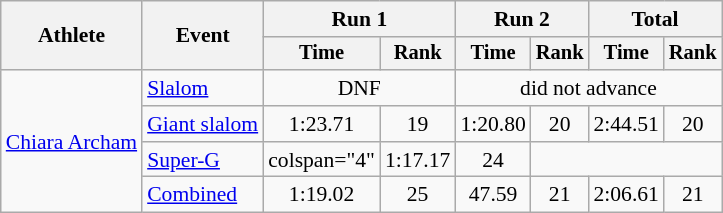<table class="wikitable" style="font-size:90%">
<tr>
<th rowspan=2>Athlete</th>
<th rowspan=2>Event</th>
<th colspan=2>Run 1</th>
<th colspan=2>Run 2</th>
<th colspan=2>Total</th>
</tr>
<tr style="font-size:95%">
<th>Time</th>
<th>Rank</th>
<th>Time</th>
<th>Rank</th>
<th>Time</th>
<th>Rank</th>
</tr>
<tr align=center>
<td align="left" rowspan="4"><a href='#'>Chiara Archam</a></td>
<td align="left"><a href='#'>Slalom</a></td>
<td colspan=2>DNF</td>
<td colspan=4>did not advance</td>
</tr>
<tr align=center>
<td align="left"><a href='#'>Giant slalom</a></td>
<td>1:23.71</td>
<td>19</td>
<td>1:20.80</td>
<td>20</td>
<td>2:44.51</td>
<td>20</td>
</tr>
<tr align=center>
<td align="left"><a href='#'>Super-G</a></td>
<td>colspan="4" </td>
<td>1:17.17</td>
<td>24</td>
</tr>
<tr align=center>
<td align="left"><a href='#'>Combined</a></td>
<td>1:19.02</td>
<td>25</td>
<td>47.59</td>
<td>21</td>
<td>2:06.61</td>
<td>21</td>
</tr>
</table>
